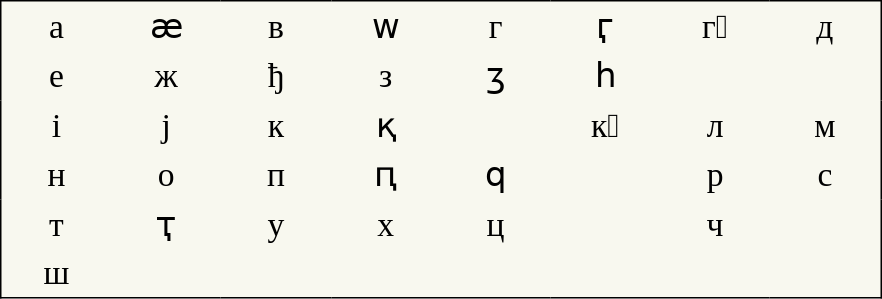<table style="font-family:Arial Unicode MS; font-size:1.4em; border-color:#000000; border-width:1px; border-style:solid; border-collapse:collapse; background-color:#F8F8EF">
<tr>
<td style="width:3em; text-align:center; padding: 3px;">а</td>
<td style="width:3em; text-align:center; padding: 3px;">ӕ</td>
<td style="width:3em; text-align:center; padding: 3px;">в</td>
<td style="width:3em; text-align:center; padding: 3px;">ԝ</td>
<td style="width:3em; text-align:center; padding: 3px;">г</td>
<td style="width:3em; text-align:center; padding: 3px;">ӷ</td>
<td style="width:3em; text-align:center; padding: 3px;">гᷱ</td>
<td style="width:3em; text-align:center; padding: 3px;">д</td>
</tr>
<tr>
<td style="width:3em; text-align:center; padding: 3px;">е</td>
<td style="width:3em; text-align:center; padding: 3px;">ж</td>
<td style="width:3em; text-align:center; padding: 3px;">ђ</td>
<td style="width:3em; text-align:center; padding: 3px;">з</td>
<td style="width:3em; text-align:center; padding: 3px;">ӡ</td>
<td style="width:3em; text-align:center; padding: 3px;">һ</td>
<td style="width:3em; text-align:center; padding: 3px;"></td>
<td style="width:3em; text-align:center; padding: 3px;"></td>
</tr>
<tr>
<td style="width:3em; text-align:center; padding: 3px;">і</td>
<td style="width:3em; text-align:center; padding: 3px;">ј</td>
<td style="width:3em; text-align:center; padding: 3px;">к</td>
<td style="width:3em; text-align:center; padding: 3px;">қ</td>
<td style="width:3em; text-align:center; padding: 3px;"></td>
<td style="width:3em; text-align:center; padding: 3px;">кᷱ</td>
<td style="width:3em; text-align:center; padding: 3px;">л</td>
<td style="width:3em; text-align:center; padding: 3px;">м</td>
</tr>
<tr>
<td style="width:3em; text-align:center; padding: 3px;">н</td>
<td style="width:3em; text-align:center; padding: 3px;">о</td>
<td style="width:3em; text-align:center; padding: 3px;">п</td>
<td style="width:3em; text-align:center; padding: 3px;">ԥ</td>
<td style="width:3em; text-align:center; padding: 3px;">ԛ</td>
<td style="width:3em; text-align:center; padding: 3px;"></td>
<td style="width:3em; text-align:center; padding: 3px;">р</td>
<td style="width:3em; text-align:center; padding: 3px;">с</td>
</tr>
<tr>
<td style="width:3em; text-align:center; padding: 3px;">т</td>
<td style="width:3em; text-align:center; padding: 3px;">ҭ</td>
<td style="width:3em; text-align:center; padding: 3px;">у</td>
<td style="width:3em; text-align:center; padding: 3px;">х</td>
<td style="width:3em; text-align:center; padding: 3px;">ц</td>
<td style="width:3em; text-align:center; padding: 3px;"></td>
<td style="width:3em; text-align:center; padding: 3px;">ч</td>
<td style="width:3em; text-align:center; padding: 3px;"></td>
</tr>
<tr>
<td style="width:3em; text-align:center; padding: 3px;">ш</td>
<td style="width:3em; text-align:center; padding: 3px;"></td>
<td style="width:3em; text-align:center; padding: 3px;"></td>
<td style="width:3em; text-align:center; padding: 3px;"></td>
<td style="width:3em; text-align:center; padding: 3px;"></td>
<td style="width:3em; text-align:center; padding: 3px;"></td>
<td></td>
<td></td>
</tr>
</table>
